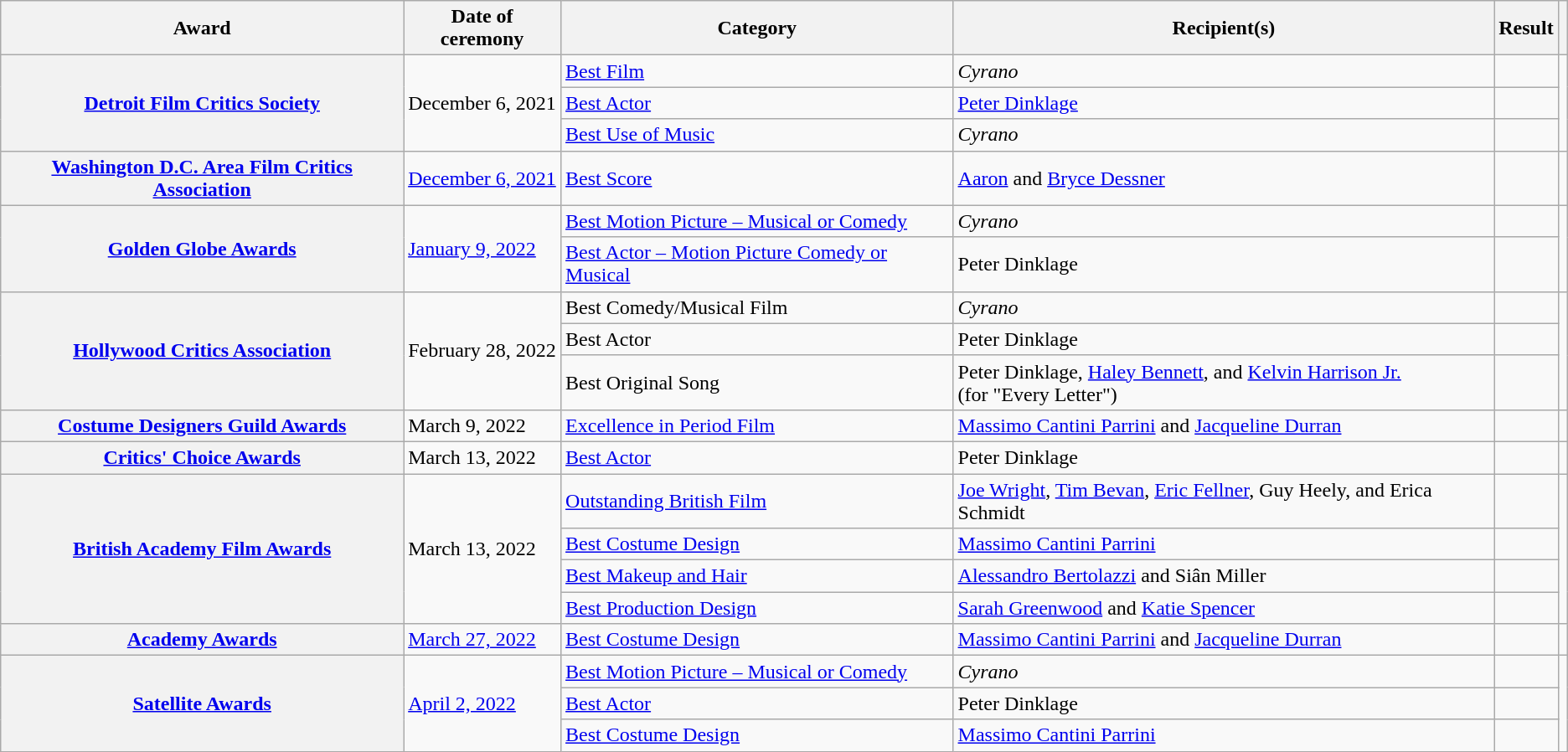<table class="wikitable plainrowheaders sortable">
<tr>
<th scope="col">Award</th>
<th scope="col">Date of ceremony</th>
<th scope="col">Category</th>
<th scope="col">Recipient(s)</th>
<th scope="col">Result</th>
<th scope="col" class="unsortable"></th>
</tr>
<tr>
<th scope="row" rowspan=3><a href='#'>Detroit Film Critics Society</a></th>
<td rowspan="3">December 6, 2021</td>
<td><a href='#'>Best Film</a></td>
<td><em>Cyrano</em></td>
<td></td>
<td style="text-align:center;" rowspan="3"></td>
</tr>
<tr>
<td><a href='#'>Best Actor</a></td>
<td><a href='#'>Peter Dinklage</a></td>
<td></td>
</tr>
<tr>
<td><a href='#'>Best Use of Music</a></td>
<td><em>Cyrano</em></td>
<td></td>
</tr>
<tr>
<th scope="row"><a href='#'>Washington D.C. Area Film Critics Association</a></th>
<td><a href='#'>December 6, 2021</a></td>
<td><a href='#'>Best Score</a></td>
<td><a href='#'>Aaron</a> and <a href='#'>Bryce Dessner</a></td>
<td></td>
<td style="text-align:center;"></td>
</tr>
<tr>
<th scope="row" rowspan="2"><a href='#'>Golden Globe Awards</a></th>
<td rowspan="2"><a href='#'>January 9, 2022</a></td>
<td><a href='#'>Best Motion Picture – Musical or Comedy</a></td>
<td><em>Cyrano</em></td>
<td></td>
<td rowspan="2" style="text-align:center;"></td>
</tr>
<tr>
<td><a href='#'>Best Actor – Motion Picture Comedy or Musical</a></td>
<td>Peter Dinklage</td>
<td></td>
</tr>
<tr>
<th scope="row" rowspan="3"><a href='#'>Hollywood Critics Association</a></th>
<td rowspan="3">February 28, 2022</td>
<td>Best Comedy/Musical Film</td>
<td><em>Cyrano</em></td>
<td></td>
<td style="text-align:center;" rowspan="3"></td>
</tr>
<tr>
<td>Best Actor</td>
<td>Peter Dinklage</td>
<td></td>
</tr>
<tr>
<td>Best Original Song</td>
<td>Peter Dinklage, <a href='#'>Haley Bennett</a>, and <a href='#'>Kelvin Harrison Jr.</a><br>(for "Every Letter")</td>
<td></td>
</tr>
<tr>
<th scope="row"><a href='#'>Costume Designers Guild Awards</a></th>
<td>March 9, 2022</td>
<td><a href='#'>Excellence in Period Film</a></td>
<td><a href='#'>Massimo Cantini Parrini</a> and <a href='#'>Jacqueline Durran</a></td>
<td></td>
<td style="text-align:center;"></td>
</tr>
<tr>
<th scope="row"><a href='#'>Critics' Choice Awards</a></th>
<td>March 13, 2022</td>
<td><a href='#'>Best Actor</a></td>
<td>Peter Dinklage</td>
<td></td>
<td style="text-align:center;"></td>
</tr>
<tr>
<th scope="row" rowspan="4"><a href='#'>British Academy Film Awards</a></th>
<td rowspan="4">March 13, 2022</td>
<td><a href='#'>Outstanding British Film</a></td>
<td><a href='#'>Joe Wright</a>, <a href='#'>Tim Bevan</a>, <a href='#'>Eric Fellner</a>, Guy Heely, and Erica Schmidt</td>
<td></td>
<td style="text-align:center;" rowspan="4"></td>
</tr>
<tr>
<td><a href='#'>Best Costume Design</a></td>
<td><a href='#'>Massimo Cantini Parrini</a></td>
<td></td>
</tr>
<tr>
<td><a href='#'>Best Makeup and Hair</a></td>
<td><a href='#'>Alessandro Bertolazzi</a> and Siân Miller</td>
<td></td>
</tr>
<tr>
<td><a href='#'>Best Production Design</a></td>
<td><a href='#'>Sarah Greenwood</a> and <a href='#'>Katie Spencer</a></td>
<td></td>
</tr>
<tr>
<th scope="row"><a href='#'>Academy Awards</a></th>
<td><a href='#'>March 27, 2022</a></td>
<td><a href='#'>Best Costume Design</a></td>
<td><a href='#'>Massimo Cantini Parrini</a> and <a href='#'>Jacqueline Durran</a></td>
<td></td>
<td style="text-align:center;"></td>
</tr>
<tr>
<th scope="row" rowspan="3"><a href='#'>Satellite Awards</a></th>
<td rowspan="3"><a href='#'>April 2, 2022</a></td>
<td><a href='#'>Best Motion Picture – Musical or Comedy</a></td>
<td><em>Cyrano</em></td>
<td></td>
<td style="text-align:center;" rowspan="3"></td>
</tr>
<tr>
<td><a href='#'>Best Actor</a></td>
<td>Peter Dinklage</td>
<td></td>
</tr>
<tr>
<td><a href='#'>Best Costume Design</a></td>
<td><a href='#'>Massimo Cantini Parrini</a></td>
<td></td>
</tr>
</table>
